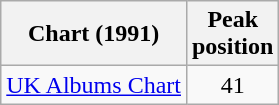<table class="wikitable sortable">
<tr>
<th>Chart (1991)</th>
<th>Peak<br>position</th>
</tr>
<tr>
<td align="left"><a href='#'>UK Albums Chart</a></td>
<td style="text-align:center;">41</td>
</tr>
</table>
